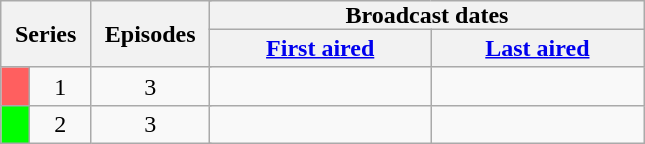<table class="wikitable plainrowheaders" style=text-align:center>
<tr>
<th scope=col style="padding:0 9px" colspan=2 rowspan=2>Series</th>
<th scope=col style="padding:0 9px" colspan=2 rowspan=2>Episodes</th>
<th scope=col style="padding:0 90px" colspan=2>Broadcast dates</th>
</tr>
<tr>
<th scope=col><a href='#'>First aired</a></th>
<th scope=col><a href='#'>Last aired</a></th>
</tr>
<tr>
<td scope=row style=background:#FF5F5F></td>
<td>1</td>
<td colspan=2>3</td>
<td></td>
<td></td>
</tr>
<tr>
<td scope=row style=background:#00FF00></td>
<td>2</td>
<td colspan=2>3</td>
<td></td>
<td></td>
</tr>
</table>
